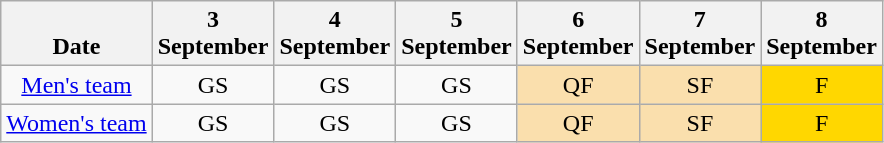<table class="wikitable" style="text-align: center;">
<tr valign="bottom">
<th>Date</th>
<th>3<br>September</th>
<th>4<br>September</th>
<th>5<br>September</th>
<th>6<br>September</th>
<th>7<br>September</th>
<th>8<br>September</th>
</tr>
<tr>
<td><a href='#'>Men's team</a></td>
<td>GS</td>
<td>GS</td>
<td>GS</td>
<td style="background: #FADFAD">QF</td>
<td style="background: #FADFAD">SF</td>
<td style="background: #FFD700">F</td>
</tr>
<tr>
<td><a href='#'>Women's team</a></td>
<td>GS</td>
<td>GS</td>
<td>GS</td>
<td style="background: #FADFAD">QF</td>
<td style="background: #FADFAD">SF</td>
<td style="background: #FFD700">F</td>
</tr>
</table>
